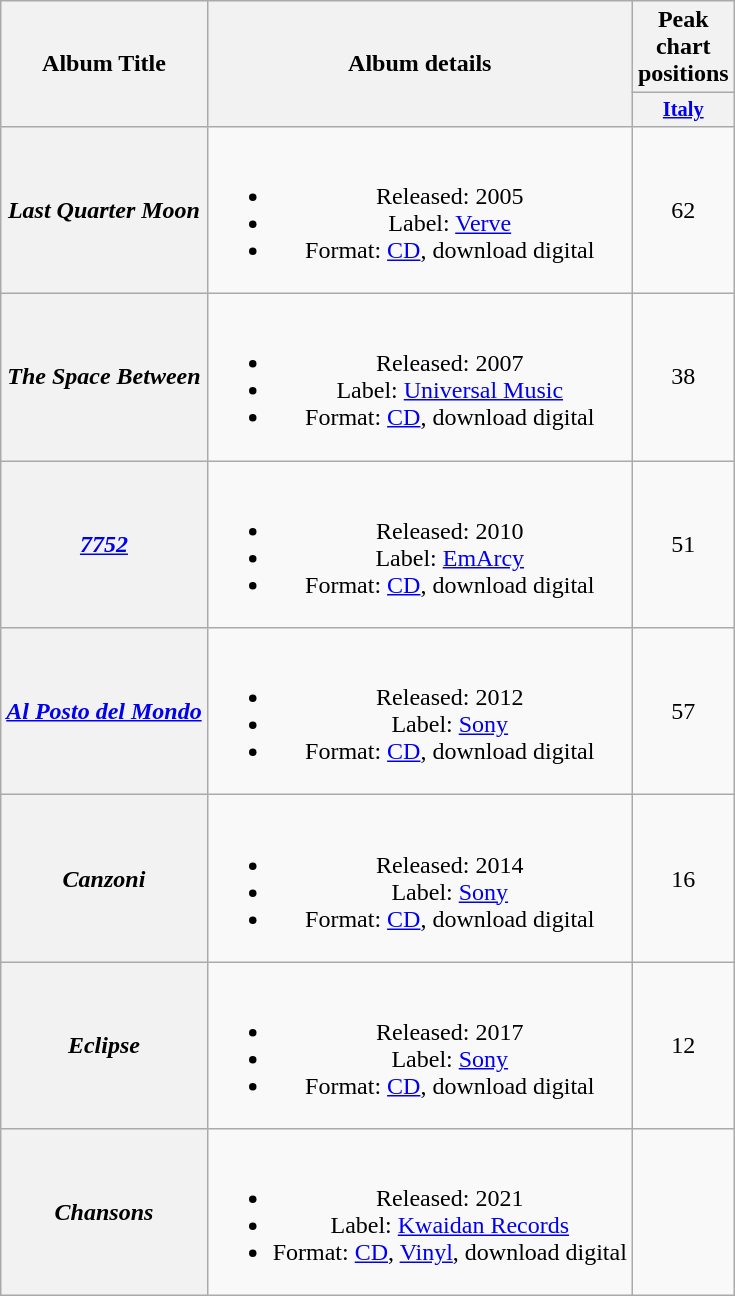<table class="wikitable plainrowheaders" style="text-align:center;" border="1">
<tr>
<th scope="col" rowspan="2">Album Title</th>
<th scope="col" rowspan="2">Album details</th>
<th scope="col" colspan="1">Peak chart positions</th>
</tr>
<tr>
<th scope="col" style="width:3em;font-size:85%;"><a href='#'>Italy</a></th>
</tr>
<tr>
<th scope="row"><em>Last Quarter Moon</em></th>
<td><br><ul><li>Released: 2005</li><li>Label: <a href='#'>Verve</a></li><li>Format: <a href='#'>CD</a>, download digital</li></ul></td>
<td>62</td>
</tr>
<tr>
<th scope="row"><em>The Space Between</em></th>
<td><br><ul><li>Released: 2007</li><li>Label: <a href='#'>Universal Music</a></li><li>Format: <a href='#'>CD</a>, download digital</li></ul></td>
<td>38</td>
</tr>
<tr>
<th scope="row"><em><a href='#'>7752</a></em></th>
<td><br><ul><li>Released: 2010</li><li>Label: <a href='#'>EmArcy</a></li><li>Format: <a href='#'>CD</a>, download digital</li></ul></td>
<td>51</td>
</tr>
<tr>
<th scope="row"><em><a href='#'>Al Posto del Mondo</a></em></th>
<td><br><ul><li>Released: 2012</li><li>Label: <a href='#'>Sony</a></li><li>Format: <a href='#'>CD</a>, download digital</li></ul></td>
<td>57</td>
</tr>
<tr>
<th scope="row"><em>Canzoni</em></th>
<td><br><ul><li>Released: 2014</li><li>Label: <a href='#'>Sony</a></li><li>Format: <a href='#'>CD</a>, download digital</li></ul></td>
<td>16</td>
</tr>
<tr>
<th scope="row"><em>Eclipse</em></th>
<td><br><ul><li>Released: 2017</li><li>Label: <a href='#'>Sony</a></li><li>Format: <a href='#'>CD</a>, download digital</li></ul></td>
<td>12</td>
</tr>
<tr>
<th scope="row"><em>Chansons</em></th>
<td><br><ul><li>Released: 2021</li><li>Label: <a href='#'>Kwaidan Records</a></li><li>Format: <a href='#'>CD</a>, <a href='#'>Vinyl</a>, download digital</li></ul></td>
<td></td>
</tr>
</table>
